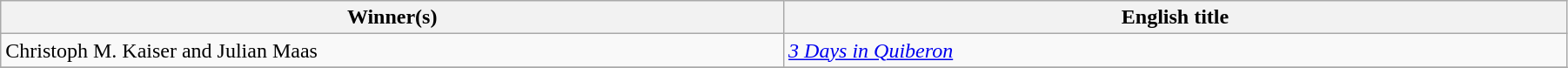<table class="wikitable" width="95%" cellpadding="5">
<tr>
<th width="18%">Winner(s)</th>
<th width="18%">English title</th>
</tr>
<tr>
<td> Christoph M. Kaiser and Julian Maas</td>
<td><em><a href='#'>3 Days in Quiberon</a></em></td>
</tr>
<tr>
</tr>
</table>
